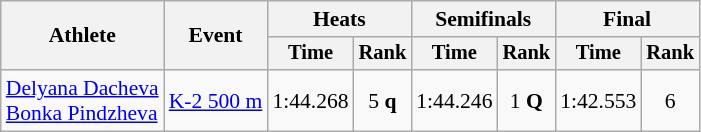<table class="wikitable" style="font-size:90%">
<tr>
<th rowspan=2>Athlete</th>
<th rowspan=2>Event</th>
<th colspan=2>Heats</th>
<th colspan=2>Semifinals</th>
<th colspan=2>Final</th>
</tr>
<tr style="font-size:95%">
<th>Time</th>
<th>Rank</th>
<th>Time</th>
<th>Rank</th>
<th>Time</th>
<th>Rank</th>
</tr>
<tr align=center>
<td align=left><a href='#'>Delyana Dacheva</a><br><a href='#'>Bonka Pindzheva</a></td>
<td align=left><a href='#'>K-2 500 m</a></td>
<td>1:44.268</td>
<td>5 <strong>q</strong></td>
<td>1:44.246</td>
<td>1 <strong>Q</strong></td>
<td>1:42.553</td>
<td>6</td>
</tr>
</table>
